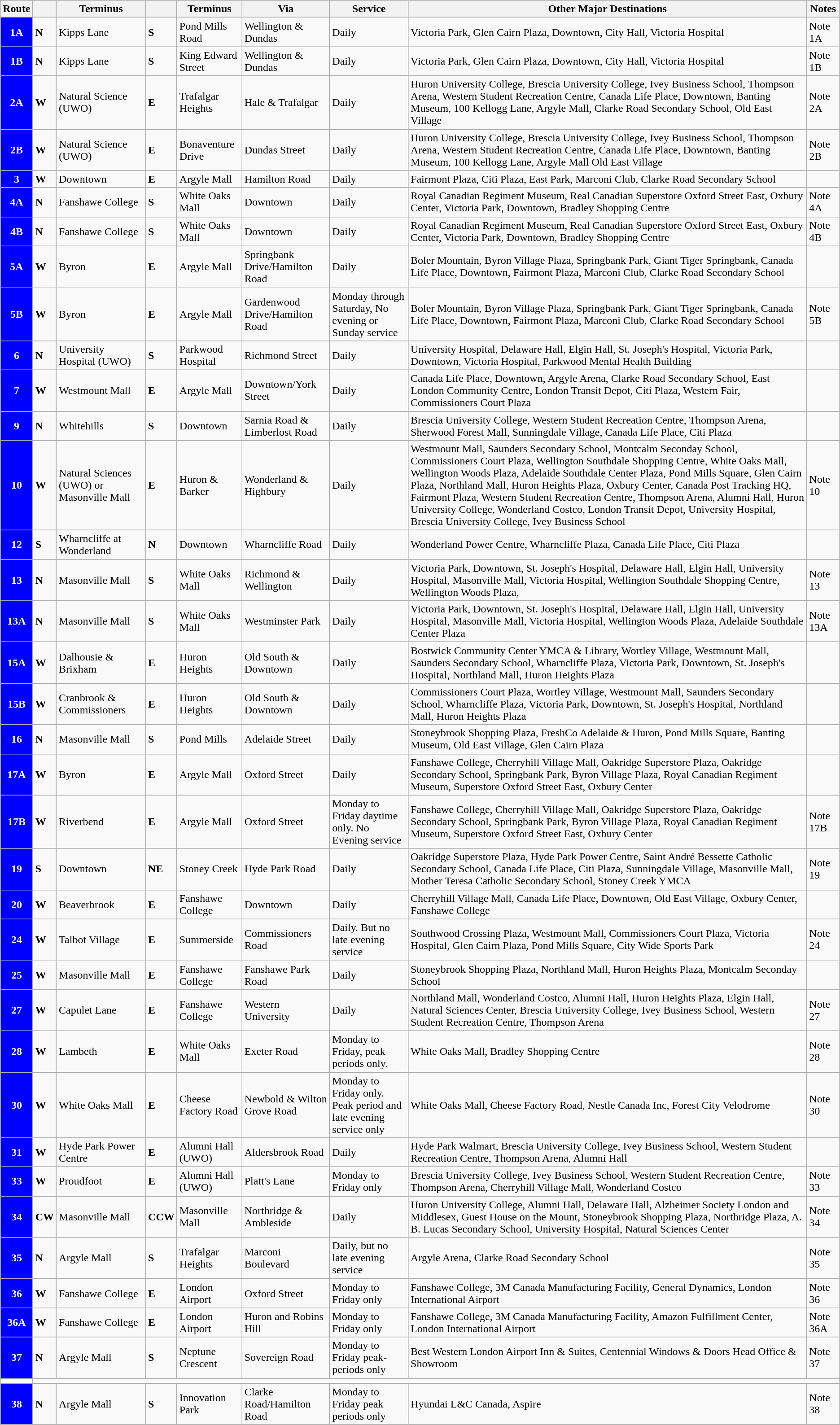<table class="wikitable">
<tr>
<th>Route</th>
<th></th>
<th>Terminus</th>
<th></th>
<th>Terminus</th>
<th>Via</th>
<th>Service</th>
<th>Other Major Destinations</th>
<th>Notes</th>
</tr>
<tr align="left">
<td style="background:blue;color:white" align="center"><strong>1A</strong></td>
<td><strong>N</strong></td>
<td>Kipps Lane</td>
<td><strong>S</strong></td>
<td>Pond Mills Road</td>
<td>Wellington & Dundas</td>
<td>Daily</td>
<td>Victoria Park, Glen Cairn Plaza,  Downtown, City Hall, Victoria Hospital</td>
<td>Note 1A</td>
</tr>
<tr align="left">
<td style="background:blue;color:white" align="center"><strong>1B</strong></td>
<td><strong>N</strong></td>
<td>Kipps Lane</td>
<td><strong>S</strong></td>
<td>King Edward Street</td>
<td>Wellington & Dundas</td>
<td>Daily</td>
<td>Victoria Park, Glen Cairn Plaza,  Downtown, City Hall, Victoria Hospital</td>
<td>Note 1B</td>
</tr>
<tr align="left">
<td style="background:blue;color:white" align="center"><strong>2A</strong></td>
<td><strong>W</strong></td>
<td>Natural Science (UWO)</td>
<td><strong>E</strong></td>
<td>Trafalgar Heights</td>
<td>Hale & Trafalgar</td>
<td>Daily</td>
<td>Huron University College, Brescia University College, Ivey Business School, Thompson Arena, Western Student Recreation Centre, Canada Life Place, Downtown, Banting Museum, 100 Kellogg Lane, Argyle Mall, Clarke Road Secondary School, Old East Village</td>
<td>Note 2A</td>
</tr>
<tr align="left">
<td style="background:blue;color:white" align="center"><strong>2B</strong></td>
<td><strong>W</strong></td>
<td>Natural Science (UWO)</td>
<td><strong>E</strong></td>
<td>Bonaventure Drive</td>
<td>Dundas Street</td>
<td>Daily</td>
<td>Huron University College, Brescia University College, Ivey Business School, Thompson Arena, Western Student Recreation Centre, Canada Life Place, Downtown, Banting Museum, 100 Kellogg Lane, Argyle Mall Old East Village</td>
<td>Note 2B</td>
</tr>
<tr align="left">
<td style="background:blue;color:white" align="center"><strong>3</strong></td>
<td><strong>W</strong></td>
<td>Downtown</td>
<td><strong>E</strong></td>
<td>Argyle Mall</td>
<td>Hamilton Road</td>
<td>Daily</td>
<td>Fairmont Plaza, Citi Plaza, East Park, Marconi Club, Clarke Road Secondary School</td>
<td></td>
</tr>
<tr align="left">
<td style="background:blue;color:white" align="center"><strong>4A</strong></td>
<td><strong>N</strong></td>
<td>Fanshawe College</td>
<td><strong>S</strong></td>
<td>White Oaks Mall</td>
<td>Downtown</td>
<td>Daily</td>
<td>Royal Canadian Regiment Museum, Real Canadian Superstore Oxford Street East, Oxbury Center, Victoria Park, Downtown, Bradley Shopping Centre</td>
<td>Note 4A</td>
</tr>
<tr align="left">
<td style="background:blue;color:white" align="center"><strong>4B</strong></td>
<td><strong>N</strong></td>
<td>Fanshawe College</td>
<td><strong>S</strong></td>
<td>White Oaks Mall</td>
<td>Downtown</td>
<td>Daily</td>
<td>Royal Canadian Regiment Museum, Real Canadian Superstore Oxford Street East, Oxbury Center, Victoria Park, Downtown, Bradley Shopping Centre</td>
<td>Note 4B</td>
</tr>
<tr align="left">
<td style="background:blue;color:white" align="center"><strong>5A</strong></td>
<td><strong>W</strong></td>
<td>Byron</td>
<td><strong>E</strong></td>
<td>Argyle Mall</td>
<td>Springbank Drive/Hamilton Road</td>
<td>Daily</td>
<td>Boler Mountain, Byron Village Plaza, Springbank Park, Giant Tiger Springbank, Canada Life Place, Downtown, Fairmont Plaza, Marconi Club, Clarke Road Secondary School</td>
<td></td>
</tr>
<tr align="left">
<td style="background:blue;color:white" align="center"><strong>5B</strong></td>
<td><strong>W</strong></td>
<td>Byron</td>
<td><strong>E</strong></td>
<td>Argyle Mall</td>
<td>Gardenwood Drive/Hamilton Road</td>
<td>Monday through Saturday, No evening or Sunday service</td>
<td>Boler Mountain, Byron Village Plaza, Springbank Park, Giant Tiger Springbank, Canada Life Place, Downtown, Fairmont Plaza, Marconi Club, Clarke Road Secondary School</td>
<td>Note 5B</td>
</tr>
<tr align="left">
<td style="background:blue;color:white" align="center"><strong>6</strong></td>
<td><strong>N</strong></td>
<td>University Hospital (UWO)</td>
<td><strong>S</strong></td>
<td>Parkwood Hospital</td>
<td>Richmond Street</td>
<td>Daily</td>
<td>University Hospital, Delaware Hall, Elgin Hall, St. Joseph's Hospital, Victoria Park, Downtown, Victoria Hospital, Parkwood Mental Health Building</td>
<td></td>
</tr>
<tr align="left">
<td style="background:blue;color:white" align="center"><strong>7</strong></td>
<td><strong>W</strong></td>
<td>Westmount Mall</td>
<td><strong>E</strong></td>
<td>Argyle Mall</td>
<td>Downtown/York Street</td>
<td>Daily</td>
<td>Canada Life Place, Downtown, Argyle Arena, Clarke Road Secondary School, East London Community Centre, London Transit Depot, Citi Plaza, Western Fair, Commissioners Court Plaza</td>
<td></td>
</tr>
<tr align="left">
<td style="background:blue;color:white" align="center"><strong>9</strong></td>
<td><strong>N</strong></td>
<td>Whitehills</td>
<td><strong>S</strong></td>
<td>Downtown</td>
<td>Sarnia Road & Limberlost Road</td>
<td>Daily</td>
<td>Brescia University College, Western Student Recreation Centre, Thompson Arena, Sherwood Forest Mall, Sunningdale Village, Canada Life Place, Citi Plaza</td>
<td></td>
</tr>
<tr align="left">
<td style="background:blue;color:white" align="center"><strong>10</strong></td>
<td><strong>W</strong></td>
<td>Natural Sciences (UWO) or Masonville Mall</td>
<td><strong>E</strong></td>
<td>Huron & Barker</td>
<td>Wonderland & Highbury</td>
<td>Daily</td>
<td>Westmount Mall, Saunders Secondary School, Montcalm Seconday School, Commissioners Court Plaza, Wellington Southdale Shopping Centre, White Oaks Mall, Wellington Woods Plaza, Adelaide Southdale Center Plaza, Pond Mills Square, Glen Cairn Plaza, Northland Mall, Huron Heights Plaza, Oxbury Center,  Canada Post Tracking HQ, Fairmont Plaza, Western Student Recreation Centre, Thompson Arena, Alumni Hall, Huron University College, Wonderland Costco, London Transit Depot, University Hospital, Brescia University College, Ivey Business School</td>
<td>Note 10</td>
</tr>
<tr align="left">
<td style="background:blue;color:white" align="center"><strong>12</strong></td>
<td><strong>S</strong></td>
<td>Wharncliffe at Wonderland</td>
<td><strong>N</strong></td>
<td>Downtown</td>
<td>Wharncliffe Road</td>
<td>Daily</td>
<td>Wonderland Power Centre, Wharncliffe Plaza, Canada Life Place, Citi Plaza</td>
<td></td>
</tr>
<tr align="left">
<td style="background:blue;color:white" align="center"><strong>13</strong></td>
<td><strong>N</strong></td>
<td>Masonville Mall</td>
<td><strong>S</strong></td>
<td>White Oaks Mall</td>
<td>Richmond & Wellington</td>
<td>Daily</td>
<td>Victoria Park, Downtown, St. Joseph's Hospital, Delaware Hall, Elgin Hall, University Hospital, Masonville Mall, Victoria Hospital, Wellington Southdale Shopping Centre, Wellington Woods Plaza,</td>
<td>Note 13</td>
</tr>
<tr align="left">
<td style="background:blue;color:white" align="center"><strong>13A</strong></td>
<td><strong>N</strong></td>
<td>Masonville Mall</td>
<td><strong>S</strong></td>
<td>White Oaks Mall</td>
<td>Westminster Park</td>
<td>Daily</td>
<td>Victoria Park, Downtown, St. Joseph's Hospital, Delaware Hall, Elgin Hall, University Hospital, Masonville Mall, Victoria Hospital, Wellington Woods Plaza, Adelaide Southdale Center Plaza</td>
<td>Note 13A</td>
</tr>
<tr align="left">
<td style="background:blue;color:white" align="center"><strong>15A</strong></td>
<td><strong>W</strong></td>
<td>Dalhousie & Brixham</td>
<td><strong>E</strong></td>
<td>Huron Heights</td>
<td>Old South &<br>Downtown</td>
<td>Daily</td>
<td>Bostwick Community Center YMCA & Library, Wortley Village, Westmount Mall, Saunders Secondary School, Wharncliffe Plaza, Victoria Park, Downtown, St. Joseph's Hospital, Northland Mall, Huron Heights Plaza</td>
<td></td>
</tr>
<tr align="left">
<td style="background:blue;color:white" align="center"><strong>15B</strong></td>
<td><strong>W</strong></td>
<td>Cranbrook & Commissioners</td>
<td><strong>E</strong></td>
<td>Huron Heights</td>
<td>Old South &<br>Downtown</td>
<td>Daily</td>
<td>Commissioners Court Plaza, Wortley Village, Westmount Mall, Saunders Secondary School, Wharncliffe Plaza, Victoria Park, Downtown, St. Joseph's Hospital, Northland Mall, Huron Heights Plaza</td>
<td></td>
</tr>
<tr align="left">
<td style="background:blue;color:white" align="center"><strong>16</strong></td>
<td><strong>N</strong></td>
<td>Masonville Mall</td>
<td><strong>S</strong></td>
<td>Pond Mills</td>
<td>Adelaide Street</td>
<td>Daily</td>
<td>Stoneybrook Shopping Plaza, FreshCo Adelaide & Huron, Pond Mills Square, Banting Museum, Old East Village, Glen Cairn Plaza</td>
<td></td>
</tr>
<tr align="left">
<td style="background:blue;color:white" align="center"><strong>17A</strong></td>
<td><strong>W</strong></td>
<td>Byron</td>
<td><strong>E</strong></td>
<td>Argyle Mall</td>
<td>Oxford Street</td>
<td>Daily</td>
<td>Fanshawe College, Cherryhill Village Mall, Oakridge Superstore Plaza, Oakridge Secondary School, Springbank Park, Byron Village Plaza, Royal Canadian Regiment Museum, Superstore Oxford Street East, Oxbury Center</td>
<td></td>
</tr>
<tr align="left">
<td style="background:blue;color:white" align="center"><strong>17B</strong></td>
<td><strong>W</strong></td>
<td>Riverbend</td>
<td><strong>E</strong></td>
<td>Argyle Mall</td>
<td>Oxford Street</td>
<td>Monday to Friday daytime only. No Evening service</td>
<td>Fanshawe College, Cherryhill Village Mall, Oakridge Superstore Plaza, Oakridge Secondary School, Springbank Park, Byron Village Plaza, Royal Canadian Regiment Museum, Superstore Oxford Street East, Oxbury Center</td>
<td>Note 17B</td>
</tr>
<tr align="left">
<td style="background:blue;color:white" align="center"><strong>19</strong></td>
<td><strong>S</strong></td>
<td>Downtown</td>
<td><strong>NE</strong></td>
<td>Stoney Creek</td>
<td>Hyde Park Road</td>
<td>Daily</td>
<td>Oakridge Superstore Plaza, Hyde Park Power Centre, Saint André Bessette Catholic Secondary School,  Canada Life Place, Citi Plaza, Sunningdale Village, Masonville Mall, Mother Teresa Catholic Secondary School, Stoney Creek YMCA</td>
<td>Note 19</td>
</tr>
<tr align="left">
<td style="background:blue;color:white" align="center"><strong>20</strong></td>
<td><strong>W</strong></td>
<td>Beaverbrook</td>
<td><strong>E</strong></td>
<td>Fanshawe College</td>
<td>Downtown</td>
<td>Daily</td>
<td>Cherryhill Village Mall, Canada Life Place, Downtown, Old East Village, Oxbury Center, Fanshawe College</td>
<td></td>
</tr>
<tr align="left">
<td style="background:blue;color:white" align="center"><strong>24</strong></td>
<td><strong>W</strong></td>
<td>Talbot Village</td>
<td><strong>E</strong></td>
<td>Summerside</td>
<td>Commissioners Road</td>
<td>Daily. But no late evening service</td>
<td>Southwood Crossing Plaza, Westmount Mall, Commissioners Court Plaza, Victoria Hospital, Glen Cairn Plaza, Pond Mills Square, City Wide Sports Park</td>
<td>Note 24</td>
</tr>
<tr align="left">
<td style="background:blue;color:white" align="center"><strong>25</strong></td>
<td><strong>W</strong></td>
<td>Masonville Mall</td>
<td><strong>E</strong></td>
<td>Fanshawe College</td>
<td>Fanshawe Park Road</td>
<td>Daily</td>
<td>Stoneybrook Shopping Plaza, Northland Mall, Huron Heights Plaza, Montcalm Seconday School</td>
<td></td>
</tr>
<tr align="left">
<td style="background:blue;color:white" align="center"><strong>27</strong></td>
<td><strong>W</strong></td>
<td>Capulet Lane</td>
<td><strong>E</strong></td>
<td>Fanshawe College</td>
<td>Western University</td>
<td>Daily</td>
<td>Northland Mall, Wonderland Costco, Alumni Hall, Huron Heights Plaza, Elgin Hall, Natural Sciences Center, Brescia University College, Ivey Business School, Western Student Recreation Centre, Thompson Arena</td>
<td>Note 27</td>
</tr>
<tr align="left">
<td style="background:blue;color:white" align="center"><strong>28</strong></td>
<td><strong>W</strong></td>
<td>Lambeth</td>
<td><strong>E</strong></td>
<td>White Oaks Mall</td>
<td>Exeter Road</td>
<td>Monday to Friday, peak periods only.</td>
<td>White Oaks Mall, Bradley Shopping Centre</td>
<td>Note 28</td>
</tr>
<tr align="left">
<td style="background:blue;color:white" align="center"><strong>30</strong></td>
<td><strong>W</strong></td>
<td>White Oaks Mall</td>
<td><strong>E</strong></td>
<td>Cheese Factory Road</td>
<td>Newbold & Wilton Grove Road</td>
<td>Monday to Friday only. Peak period and late evening service only</td>
<td>White Oaks Mall, Cheese Factory Road, Nestle Canada Inc, Forest City Velodrome</td>
<td>Note 30</td>
</tr>
<tr align="left">
<td style="background:blue;color:white" align="center"><strong>31</strong></td>
<td><strong>W</strong></td>
<td>Hyde Park Power Centre</td>
<td><strong>E</strong></td>
<td>Alumni Hall (UWO)</td>
<td>Aldersbrook Road</td>
<td>Daily</td>
<td>Hyde Park Walmart, Brescia University College, Ivey Business School, Western Student Recreation Centre, Thompson Arena, Alumni Hall</td>
<td></td>
</tr>
<tr align="left">
<td style="background:blue;color:white" align="center"><strong>33</strong></td>
<td><strong>W</strong></td>
<td>Proudfoot</td>
<td><strong>E</strong></td>
<td>Alumni Hall (UWO)</td>
<td>Platt's Lane</td>
<td>Monday to Friday only</td>
<td>Brescia University College, Ivey Business School, Western Student Recreation Centre, Thompson Arena, Cherryhill Village Mall, Wonderland Costco</td>
<td>Note 33</td>
</tr>
<tr align="left">
<td style="background:blue;color:white" align="center"><strong>34</strong></td>
<td><strong>CW</strong></td>
<td>Masonville Mall</td>
<td><strong>CCW</strong></td>
<td>Masonville Mall</td>
<td>Northridge & Ambleside</td>
<td>Daily</td>
<td>Huron University College, Alumni Hall, Delaware Hall, Alzheimer Society London and Middlesex, Guest House on the Mount, Stoneybrook Shopping Plaza, Northridge Plaza, A. B. Lucas Secondary School, University Hospital, Natural Sciences Center</td>
<td>Note 34</td>
</tr>
<tr align="left">
<td style="background:blue;color:white" align="center"><strong>35</strong></td>
<td><strong>N</strong></td>
<td>Argyle Mall</td>
<td><strong>S</strong></td>
<td>Trafalgar Heights</td>
<td>Marconi Boulevard</td>
<td>Daily, but no late evening service</td>
<td>Argyle Arena, Clarke Road Secondary School</td>
<td>Note 35</td>
</tr>
<tr align="left">
<td style="background:blue;color:white" align="center"><strong>36</strong></td>
<td><strong>W</strong></td>
<td>Fanshawe College</td>
<td><strong>E</strong></td>
<td>London Airport</td>
<td>Oxford Street</td>
<td>Monday to Friday only</td>
<td>Fanshawe College, 3M Canada Manufacturing Facility, General Dynamics, London International Airport</td>
<td>Note 36</td>
</tr>
<tr align="left">
<td style="background:blue;color:white" align="center"><strong>36A</strong></td>
<td><strong>W</strong></td>
<td>Fanshawe College</td>
<td><strong>E</strong></td>
<td>London Airport</td>
<td>Huron and Robins Hill</td>
<td>Monday to Friday only</td>
<td>Fanshawe College, 3M Canada Manufacturing Facility, Amazon Fulfillment Center, London International Airport</td>
<td>Note 36A</td>
</tr>
<tr align="left">
<td style="background:blue;color:white" align="center"><strong>37</strong></td>
<td><strong>N</strong></td>
<td>Argyle Mall</td>
<td><strong>S</strong></td>
<td>Neptune Crescent</td>
<td>Sovereign Road</td>
<td>Monday to Friday peak-periods only</td>
<td>Best Western London Airport Inn & Suites, Centennial Windows & Doors Head Office & Showroom</td>
<td>Note 37</td>
</tr>
<tr>
<td></td>
</tr>
<tr align="left">
<td style="background:blue;color:white" align="center"><strong>38</strong></td>
<td><strong>N</strong></td>
<td>Argyle Mall</td>
<td><strong>S</strong></td>
<td>Innovation Park</td>
<td>Clarke Road/Hamilton Road</td>
<td>Monday to Friday peak periods only</td>
<td>Hyundai L&C Canada, Aspire</td>
<td>Note 38</td>
</tr>
</table>
